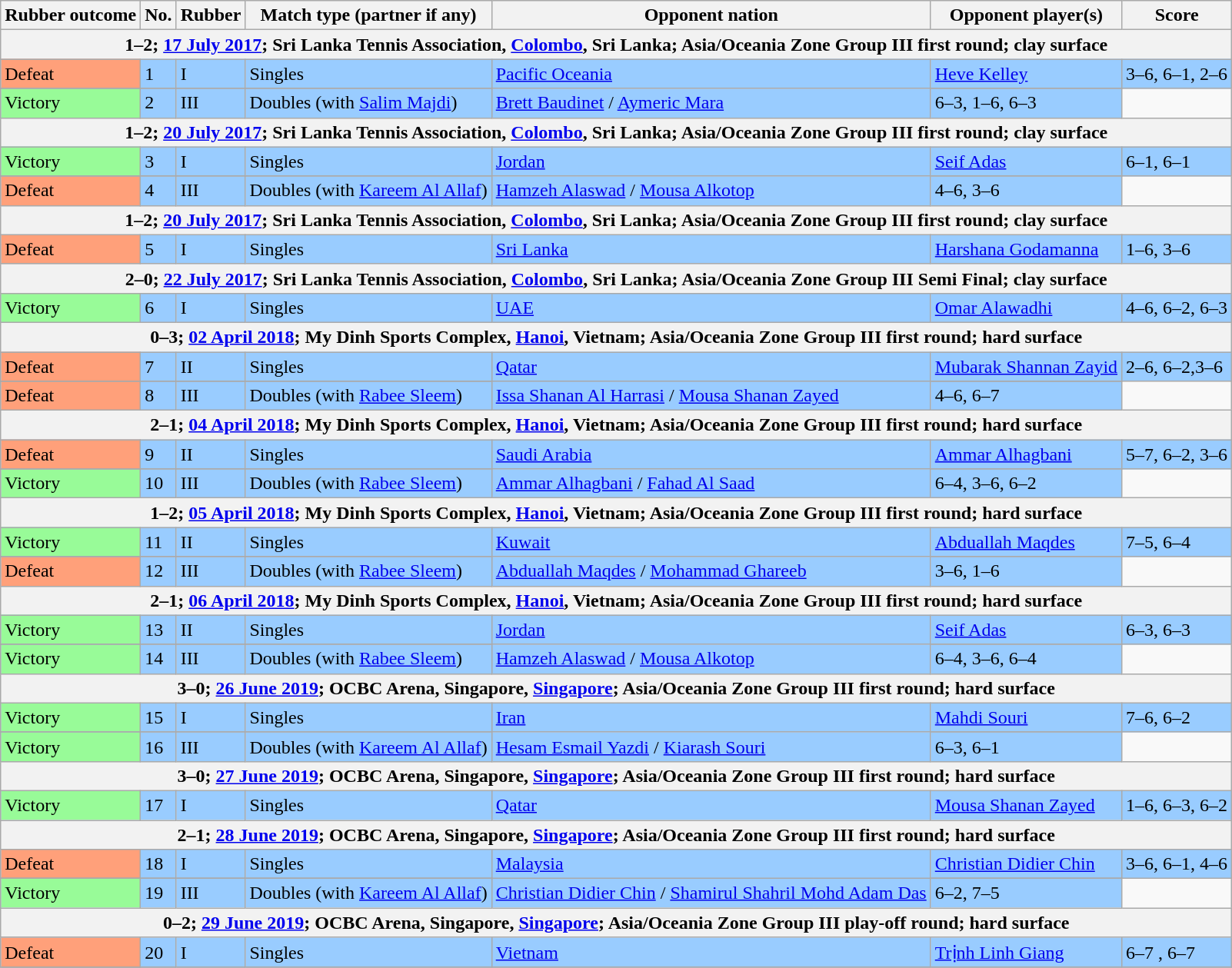<table class=wikitable>
<tr>
<th>Rubber outcome</th>
<th>No.</th>
<th>Rubber</th>
<th>Match type (partner if any)</th>
<th>Opponent nation</th>
<th>Opponent player(s)</th>
<th>Score</th>
</tr>
<tr>
<th colspan=7>1–2; <a href='#'>17 July 2017</a>; Sri Lanka Tennis Association, <a href='#'>Colombo</a>, Sri Lanka; Asia/Oceania Zone Group III first round; clay surface</th>
</tr>
<tr bgcolor=#99CCFF>
<td bgcolor=FFA07A>Defeat</td>
<td>1</td>
<td>I</td>
<td>Singles</td>
<td rowspan=2> <a href='#'>Pacific Oceania</a></td>
<td><a href='#'>Heve Kelley</a></td>
<td>3–6, 6–1, 2–6</td>
</tr>
<tr>
</tr>
<tr bgcolor=#99CCFF>
<td bgcolor=98FB98>Victory</td>
<td>2</td>
<td>III</td>
<td>Doubles (with <a href='#'>Salim Majdi</a>)</td>
<td><a href='#'>Brett Baudinet</a> / <a href='#'>Aymeric Mara</a></td>
<td>6–3, 1–6, 6–3</td>
</tr>
<tr>
<th colspan=7>1–2; <a href='#'>20 July 2017</a>; Sri Lanka Tennis Association, <a href='#'>Colombo</a>, Sri Lanka; Asia/Oceania Zone Group III first round; clay surface</th>
</tr>
<tr bgcolor=#99CCFF>
<td bgcolor=98FB98>Victory</td>
<td>3</td>
<td>I</td>
<td>Singles</td>
<td rowspan=2> <a href='#'>Jordan</a></td>
<td><a href='#'>Seif Adas</a></td>
<td>6–1, 6–1</td>
</tr>
<tr>
</tr>
<tr bgcolor=#99CCFF>
<td bgcolor=FFA07A>Defeat</td>
<td>4</td>
<td>III</td>
<td>Doubles (with <a href='#'>Kareem Al Allaf</a>)</td>
<td><a href='#'>Hamzeh Alaswad</a> / <a href='#'>Mousa Alkotop</a></td>
<td>4–6, 3–6</td>
</tr>
<tr>
<th colspan=7>1–2; <a href='#'>20 July 2017</a>; Sri Lanka Tennis Association, <a href='#'>Colombo</a>, Sri Lanka; Asia/Oceania Zone Group III first round; clay surface</th>
</tr>
<tr bgcolor=#99CCFF>
<td bgcolor=FFA07A>Defeat</td>
<td>5</td>
<td>I</td>
<td>Singles</td>
<td> <a href='#'>Sri Lanka</a></td>
<td><a href='#'>Harshana Godamanna</a></td>
<td>1–6, 3–6</td>
</tr>
<tr>
<th colspan=7>2–0; <a href='#'>22 July 2017</a>; Sri Lanka Tennis Association, <a href='#'>Colombo</a>, Sri Lanka; Asia/Oceania Zone Group III Semi Final; clay surface</th>
</tr>
<tr bgcolor=#99CCFF>
<td bgcolor=98FB98>Victory</td>
<td>6</td>
<td>I</td>
<td>Singles</td>
<td> <a href='#'>UAE</a></td>
<td><a href='#'>Omar Alawadhi</a></td>
<td>4–6, 6–2, 6–3</td>
</tr>
<tr>
<th colspan=7>0–3; <a href='#'>02 April 2018</a>; My Dinh Sports Complex, <a href='#'>Hanoi</a>, Vietnam; Asia/Oceania Zone Group III first round; hard surface</th>
</tr>
<tr bgcolor=#99CCFF>
<td bgcolor=FFA07A>Defeat</td>
<td>7</td>
<td>II</td>
<td>Singles</td>
<td rowspan=2> <a href='#'>Qatar</a></td>
<td><a href='#'>Mubarak Shannan Zayid</a></td>
<td>2–6, 6–2,3–6</td>
</tr>
<tr>
</tr>
<tr bgcolor=#99CCFF>
<td bgcolor=FFA07A>Defeat</td>
<td>8</td>
<td>III</td>
<td>Doubles (with <a href='#'>Rabee Sleem</a>)</td>
<td><a href='#'>Issa Shanan Al Harrasi</a> / <a href='#'>Mousa Shanan Zayed</a></td>
<td>4–6, 6–7</td>
</tr>
<tr>
<th colspan=7>2–1; <a href='#'>04 April 2018</a>; My Dinh Sports Complex, <a href='#'>Hanoi</a>, Vietnam; Asia/Oceania Zone Group III first round; hard surface</th>
</tr>
<tr bgcolor=#99CCFF>
<td bgcolor=FFA07A>Defeat</td>
<td>9</td>
<td>II</td>
<td>Singles</td>
<td rowspan=2> <a href='#'>Saudi Arabia</a></td>
<td><a href='#'>Ammar Alhagbani</a></td>
<td>5–7, 6–2, 3–6</td>
</tr>
<tr>
</tr>
<tr bgcolor=#99CCFF>
<td bgcolor=98FB98>Victory</td>
<td>10</td>
<td>III</td>
<td>Doubles (with <a href='#'>Rabee Sleem</a>)</td>
<td><a href='#'>Ammar Alhagbani</a> / <a href='#'>Fahad Al Saad</a></td>
<td>6–4, 3–6, 6–2</td>
</tr>
<tr>
<th colspan=7>1–2; <a href='#'>05 April 2018</a>; My Dinh Sports Complex, <a href='#'>Hanoi</a>, Vietnam; Asia/Oceania Zone Group III first round; hard surface</th>
</tr>
<tr bgcolor=#99CCFF>
<td bgcolor=98FB98>Victory</td>
<td>11</td>
<td>II</td>
<td>Singles</td>
<td rowspan=2> <a href='#'>Kuwait</a></td>
<td><a href='#'>Abduallah Maqdes</a></td>
<td>7–5, 6–4</td>
</tr>
<tr>
</tr>
<tr bgcolor=#99CCFF>
<td bgcolor=FFA07A>Defeat</td>
<td>12</td>
<td>III</td>
<td>Doubles (with <a href='#'>Rabee Sleem</a>)</td>
<td><a href='#'>Abduallah Maqdes</a> / <a href='#'>Mohammad Ghareeb</a></td>
<td>3–6, 1–6</td>
</tr>
<tr>
<th colspan=7>2–1; <a href='#'>06 April 2018</a>; My Dinh Sports Complex, <a href='#'>Hanoi</a>, Vietnam; Asia/Oceania Zone Group III first round; hard surface</th>
</tr>
<tr bgcolor=#99CCFF>
<td bgcolor=98FB98>Victory</td>
<td>13</td>
<td>II</td>
<td>Singles</td>
<td rowspan=2> <a href='#'>Jordan</a></td>
<td><a href='#'>Seif Adas</a></td>
<td>6–3, 6–3</td>
</tr>
<tr>
</tr>
<tr bgcolor=#99CCFF>
<td bgcolor=98FB98>Victory</td>
<td>14</td>
<td>III</td>
<td>Doubles (with <a href='#'>Rabee Sleem</a>)</td>
<td><a href='#'>Hamzeh Alaswad</a> / <a href='#'>Mousa Alkotop</a></td>
<td>6–4, 3–6, 6–4</td>
</tr>
<tr>
<th colspan=7>3–0; <a href='#'>26 June 2019</a>; OCBC Arena, Singapore, <a href='#'>Singapore</a>; Asia/Oceania Zone Group III first round; hard surface</th>
</tr>
<tr bgcolor=#99CCFF>
<td bgcolor=98FB98>Victory</td>
<td>15</td>
<td>I</td>
<td>Singles</td>
<td rowspan=2> <a href='#'>Iran</a></td>
<td><a href='#'>Mahdi Souri</a></td>
<td>7–6, 6–2</td>
</tr>
<tr>
</tr>
<tr bgcolor=#99CCFF>
<td bgcolor=98FB98>Victory</td>
<td>16</td>
<td>III</td>
<td>Doubles (with <a href='#'>Kareem Al Allaf</a>)</td>
<td><a href='#'>Hesam Esmail Yazdi</a> / <a href='#'>Kiarash Souri</a></td>
<td>6–3, 6–1</td>
</tr>
<tr>
<th colspan=7>3–0; <a href='#'>27 June 2019</a>; OCBC Arena, Singapore, <a href='#'>Singapore</a>; Asia/Oceania Zone Group III first round; hard surface</th>
</tr>
<tr bgcolor=#99CCFF>
<td bgcolor=98FB98>Victory</td>
<td>17</td>
<td>I</td>
<td>Singles</td>
<td> <a href='#'>Qatar</a></td>
<td><a href='#'>Mousa Shanan Zayed</a></td>
<td>1–6, 6–3, 6–2</td>
</tr>
<tr>
<th colspan=7>2–1; <a href='#'>28 June 2019</a>; OCBC Arena, Singapore, <a href='#'>Singapore</a>; Asia/Oceania Zone Group III first round; hard surface</th>
</tr>
<tr bgcolor=#99CCFF>
<td bgcolor=FFA07A>Defeat</td>
<td>18</td>
<td>I</td>
<td>Singles</td>
<td rowspan=2> <a href='#'>Malaysia</a></td>
<td><a href='#'>Christian Didier Chin</a></td>
<td>3–6, 6–1, 4–6</td>
</tr>
<tr>
</tr>
<tr bgcolor=#99CCFF>
<td bgcolor=98FB98>Victory</td>
<td>19</td>
<td>III</td>
<td>Doubles (with <a href='#'>Kareem Al Allaf</a>)</td>
<td><a href='#'>Christian Didier Chin</a> / <a href='#'>Shamirul Shahril Mohd Adam Das</a></td>
<td>6–2, 7–5</td>
</tr>
<tr>
<th colspan=7>0–2; <a href='#'>29 June 2019</a>; OCBC Arena, Singapore, <a href='#'>Singapore</a>; Asia/Oceania Zone Group III play-off round; hard surface</th>
</tr>
<tr bgcolor=#99CCFF>
<td bgcolor=FFA07A>Defeat</td>
<td>20</td>
<td>I</td>
<td>Singles</td>
<td> <a href='#'>Vietnam</a></td>
<td><a href='#'>Trịnh Linh Giang</a></td>
<td>6–7 , 6–7</td>
</tr>
<tr>
</tr>
</table>
